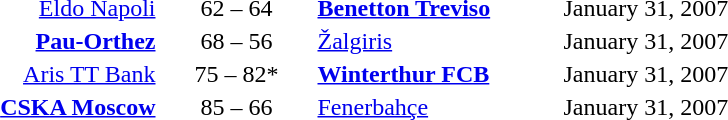<table style="text-align:center">
<tr>
<th width=160></th>
<th width=100></th>
<th width=160></th>
<th width=200></th>
</tr>
<tr>
<td align=right><a href='#'>Eldo Napoli</a> </td>
<td>62 – 64</td>
<td align=left> <strong><a href='#'>Benetton Treviso</a></strong></td>
<td align=left>January 31, 2007</td>
</tr>
<tr>
<td align=right><strong><a href='#'>Pau-Orthez</a></strong> </td>
<td>68 – 56</td>
<td align=left> <a href='#'>Žalgiris</a></td>
<td align=left>January 31, 2007</td>
</tr>
<tr>
<td align=right><a href='#'>Aris TT Bank</a> </td>
<td>75 – 82*</td>
<td align=left> <strong><a href='#'>Winterthur FCB</a></strong></td>
<td align=left>January 31, 2007</td>
</tr>
<tr>
<td align=right><strong><a href='#'>CSKA Moscow</a></strong> </td>
<td>85 – 66</td>
<td align=left> <a href='#'>Fenerbahçe</a></td>
<td align=left>January 31, 2007</td>
</tr>
</table>
